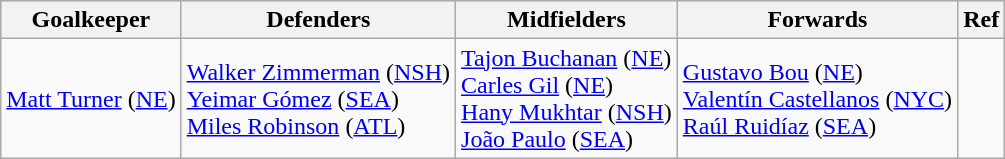<table class="wikitable">
<tr style="background:#cccccc;">
<th>Goalkeeper</th>
<th>Defenders</th>
<th>Midfielders</th>
<th>Forwards</th>
<th>Ref</th>
</tr>
<tr>
<td> <a href='#'>Matt Turner</a> (<a href='#'>NE</a>)</td>
<td> <a href='#'>Walker Zimmerman</a> (<a href='#'>NSH</a>)<br> <a href='#'>Yeimar Gómez</a> (<a href='#'>SEA</a>)<br> <a href='#'>Miles Robinson</a> (<a href='#'>ATL</a>)</td>
<td> <a href='#'>Tajon Buchanan</a> (<a href='#'>NE</a>)<br> <a href='#'>Carles Gil</a> (<a href='#'>NE</a>)<br> <a href='#'>Hany Mukhtar</a> (<a href='#'>NSH</a>)<br> <a href='#'>João Paulo</a> (<a href='#'>SEA</a>)</td>
<td> <a href='#'>Gustavo Bou</a> (<a href='#'>NE</a>)<br> <a href='#'>Valentín Castellanos</a> (<a href='#'>NYC</a>)<br> <a href='#'>Raúl Ruidíaz</a> (<a href='#'>SEA</a>)</td>
<td></td>
</tr>
</table>
